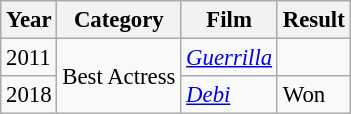<table class="wikitable" style="font-size: 95%;">
<tr>
<th>Year</th>
<th>Category</th>
<th>Film</th>
<th>Result</th>
</tr>
<tr>
<td>2011</td>
<td rowspan="2">Best Actress</td>
<td><em><a href='#'>Guerrilla</a></em></td>
<td></td>
</tr>
<tr>
<td>2018</td>
<td><em><a href='#'>Debi</a></em></td>
<td>Won</td>
</tr>
</table>
